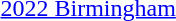<table>
<tr>
<td><a href='#'>2022 Birmingham</a></td>
<td></td>
<td></td>
<td></td>
</tr>
</table>
